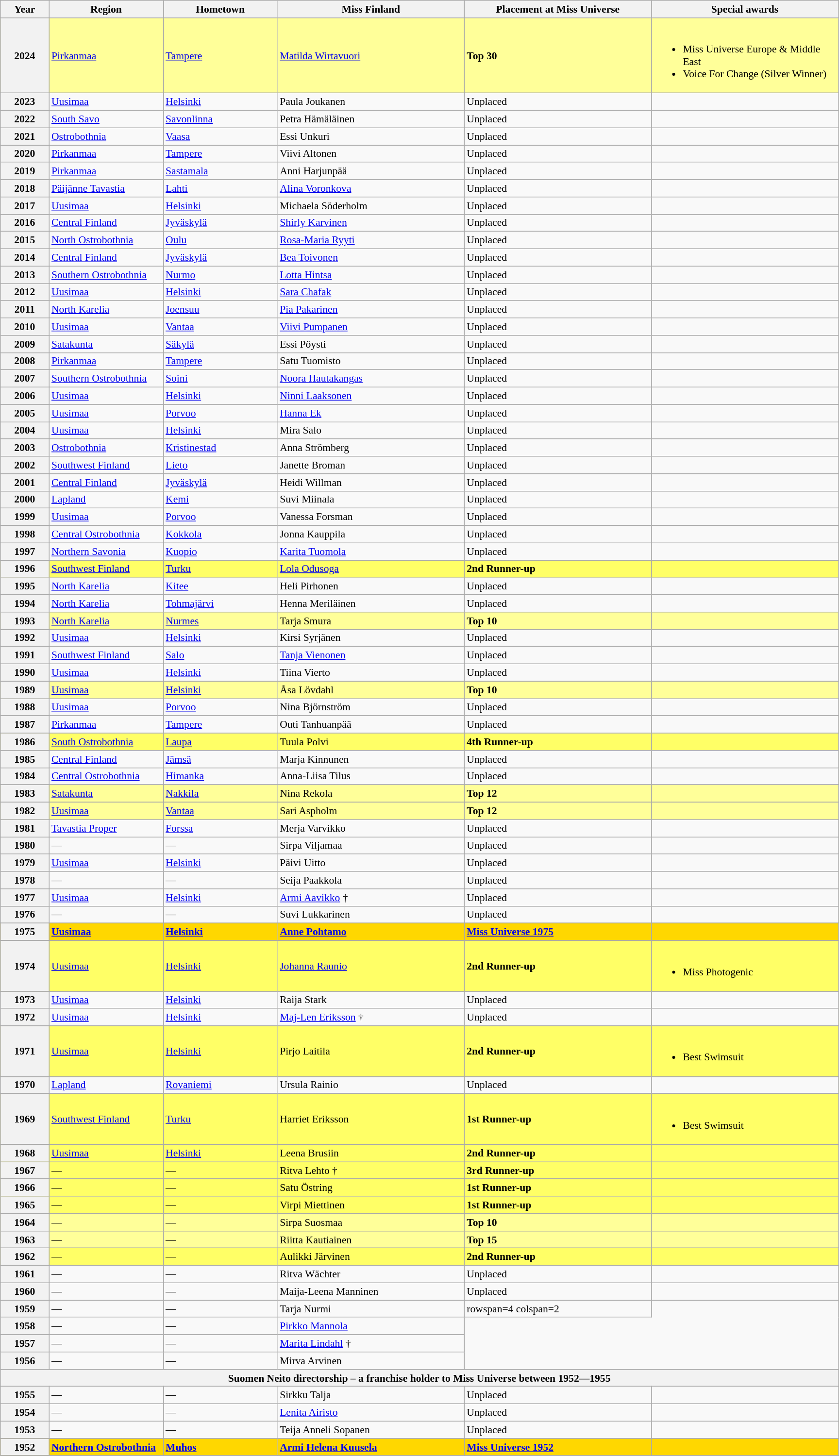<table class="wikitable " style="font-size: 90%;">
<tr>
<th width="60">Year</th>
<th width="150">Region</th>
<th width="150">Hometown</th>
<th width="250">Miss Finland</th>
<th width="250">Placement at Miss Universe</th>
<th width="250">Special awards</th>
</tr>
<tr style="background-color:#FFFF99;">
<th>2024</th>
<td><a href='#'>Pirkanmaa</a></td>
<td><a href='#'>Tampere</a></td>
<td><a href='#'>Matilda Wirtavuori</a></td>
<td><strong>Top 30</strong></td>
<td><br><ul><li>Miss Universe Europe & Middle East</li><li>Voice For Change (Silver Winner)</li></ul></td>
</tr>
<tr>
<th>2023</th>
<td><a href='#'>Uusimaa</a></td>
<td><a href='#'>Helsinki</a></td>
<td>Paula Joukanen</td>
<td>Unplaced</td>
<td></td>
</tr>
<tr>
<th>2022</th>
<td><a href='#'>South Savo</a></td>
<td><a href='#'>Savonlinna</a></td>
<td>Petra Hämäläinen</td>
<td>Unplaced</td>
<td></td>
</tr>
<tr>
<th>2021</th>
<td><a href='#'>Ostrobothnia</a></td>
<td><a href='#'>Vaasa</a></td>
<td>Essi Unkuri</td>
<td>Unplaced</td>
<td></td>
</tr>
<tr>
<th>2020</th>
<td><a href='#'>Pirkanmaa</a></td>
<td><a href='#'>Tampere</a></td>
<td>Viivi Altonen</td>
<td>Unplaced</td>
<td></td>
</tr>
<tr>
<th>2019</th>
<td><a href='#'>Pirkanmaa</a></td>
<td><a href='#'>Sastamala</a></td>
<td>Anni Harjunpää</td>
<td>Unplaced</td>
<td></td>
</tr>
<tr>
<th>2018</th>
<td><a href='#'>Päijänne Tavastia</a></td>
<td><a href='#'>Lahti</a></td>
<td><a href='#'>Alina Voronkova</a></td>
<td>Unplaced</td>
<td></td>
</tr>
<tr>
<th>2017</th>
<td><a href='#'>Uusimaa</a></td>
<td><a href='#'>Helsinki</a></td>
<td>Michaela Söderholm</td>
<td>Unplaced</td>
<td></td>
</tr>
<tr>
<th>2016</th>
<td><a href='#'>Central Finland</a></td>
<td><a href='#'>Jyväskylä</a></td>
<td><a href='#'>Shirly Karvinen</a></td>
<td>Unplaced</td>
<td></td>
</tr>
<tr>
<th>2015</th>
<td><a href='#'>North Ostrobothnia</a></td>
<td><a href='#'>Oulu</a></td>
<td><a href='#'>Rosa-Maria Ryyti</a></td>
<td>Unplaced</td>
<td></td>
</tr>
<tr>
<th>2014</th>
<td><a href='#'>Central Finland</a></td>
<td><a href='#'>Jyväskylä</a></td>
<td><a href='#'>Bea Toivonen</a></td>
<td>Unplaced</td>
<td></td>
</tr>
<tr>
<th>2013</th>
<td><a href='#'>Southern Ostrobothnia</a></td>
<td><a href='#'>Nurmo</a></td>
<td><a href='#'>Lotta Hintsa</a></td>
<td>Unplaced</td>
<td></td>
</tr>
<tr>
<th>2012</th>
<td><a href='#'>Uusimaa</a></td>
<td><a href='#'>Helsinki</a></td>
<td><a href='#'>Sara Chafak</a></td>
<td>Unplaced</td>
<td></td>
</tr>
<tr>
<th>2011</th>
<td><a href='#'>North Karelia</a></td>
<td><a href='#'>Joensuu</a></td>
<td><a href='#'>Pia Pakarinen</a></td>
<td>Unplaced</td>
<td></td>
</tr>
<tr>
<th>2010</th>
<td><a href='#'>Uusimaa</a></td>
<td><a href='#'>Vantaa</a></td>
<td><a href='#'>Viivi Pumpanen</a></td>
<td>Unplaced</td>
<td></td>
</tr>
<tr>
<th>2009</th>
<td><a href='#'>Satakunta</a></td>
<td><a href='#'>Säkylä</a></td>
<td>Essi Pöysti</td>
<td>Unplaced</td>
<td></td>
</tr>
<tr>
<th>2008</th>
<td><a href='#'>Pirkanmaa</a></td>
<td><a href='#'>Tampere</a></td>
<td>Satu Tuomisto</td>
<td>Unplaced</td>
<td></td>
</tr>
<tr>
<th>2007</th>
<td><a href='#'>Southern Ostrobothnia</a></td>
<td><a href='#'>Soini</a></td>
<td><a href='#'>Noora Hautakangas</a></td>
<td>Unplaced</td>
<td></td>
</tr>
<tr>
<th>2006</th>
<td><a href='#'>Uusimaa</a></td>
<td><a href='#'>Helsinki</a></td>
<td><a href='#'>Ninni Laaksonen</a></td>
<td>Unplaced</td>
<td></td>
</tr>
<tr>
<th>2005</th>
<td><a href='#'>Uusimaa</a></td>
<td><a href='#'>Porvoo</a></td>
<td><a href='#'>Hanna Ek</a></td>
<td>Unplaced</td>
<td></td>
</tr>
<tr>
<th>2004</th>
<td><a href='#'>Uusimaa</a></td>
<td><a href='#'>Helsinki</a></td>
<td>Mira Salo</td>
<td>Unplaced</td>
<td></td>
</tr>
<tr>
<th>2003</th>
<td><a href='#'>Ostrobothnia</a></td>
<td><a href='#'>Kristinestad</a></td>
<td>Anna Strömberg</td>
<td>Unplaced</td>
<td></td>
</tr>
<tr>
<th>2002</th>
<td><a href='#'>Southwest Finland</a></td>
<td><a href='#'>Lieto</a></td>
<td>Janette Broman</td>
<td>Unplaced</td>
<td></td>
</tr>
<tr>
<th>2001</th>
<td><a href='#'>Central Finland</a></td>
<td><a href='#'>Jyväskylä</a></td>
<td>Heidi Willman</td>
<td>Unplaced</td>
<td></td>
</tr>
<tr>
<th>2000</th>
<td><a href='#'>Lapland</a></td>
<td><a href='#'>Kemi</a></td>
<td>Suvi Miinala</td>
<td>Unplaced</td>
<td></td>
</tr>
<tr>
<th>1999</th>
<td><a href='#'>Uusimaa</a></td>
<td><a href='#'>Porvoo</a></td>
<td>Vanessa Forsman</td>
<td>Unplaced</td>
<td></td>
</tr>
<tr>
<th>1998</th>
<td><a href='#'>Central Ostrobothnia</a></td>
<td><a href='#'>Kokkola</a></td>
<td>Jonna Kauppila</td>
<td>Unplaced</td>
<td></td>
</tr>
<tr>
<th>1997</th>
<td><a href='#'>Northern Savonia</a></td>
<td><a href='#'>Kuopio</a></td>
<td><a href='#'>Karita Tuomola</a></td>
<td>Unplaced</td>
<td></td>
</tr>
<tr>
</tr>
<tr style="background-color:#FFFF66">
<th>1996</th>
<td><a href='#'>Southwest Finland</a></td>
<td><a href='#'>Turku</a></td>
<td><a href='#'>Lola Odusoga</a></td>
<td><strong>2nd Runner-up</strong></td>
<td></td>
</tr>
<tr>
<th>1995</th>
<td><a href='#'>North Karelia</a></td>
<td><a href='#'>Kitee</a></td>
<td>Heli Pirhonen</td>
<td>Unplaced</td>
<td></td>
</tr>
<tr>
<th>1994</th>
<td><a href='#'>North Karelia</a></td>
<td><a href='#'>Tohmajärvi</a></td>
<td>Henna Meriläinen</td>
<td>Unplaced</td>
<td></td>
</tr>
<tr style="background-color:#FFFF99">
<th>1993</th>
<td><a href='#'>North Karelia</a></td>
<td><a href='#'>Nurmes</a></td>
<td>Tarja Smura</td>
<td><strong>Top 10</strong></td>
<td></td>
</tr>
<tr>
<th>1992</th>
<td><a href='#'>Uusimaa</a></td>
<td><a href='#'>Helsinki</a></td>
<td>Kirsi Syrjänen</td>
<td>Unplaced</td>
<td></td>
</tr>
<tr>
<th>1991</th>
<td><a href='#'>Southwest Finland</a></td>
<td><a href='#'>Salo</a></td>
<td><a href='#'>Tanja Vienonen</a></td>
<td>Unplaced</td>
<td></td>
</tr>
<tr>
<th>1990</th>
<td><a href='#'>Uusimaa</a></td>
<td><a href='#'>Helsinki</a></td>
<td>Tiina Vierto</td>
<td>Unplaced</td>
<td></td>
</tr>
<tr>
</tr>
<tr style="background-color:#FFFF99">
<th>1989</th>
<td><a href='#'>Uusimaa</a></td>
<td><a href='#'>Helsinki</a></td>
<td>Åsa Lövdahl</td>
<td><strong>Top 10</strong></td>
<td></td>
</tr>
<tr>
<th>1988</th>
<td><a href='#'>Uusimaa</a></td>
<td><a href='#'>Porvoo</a></td>
<td>Nina Björnström</td>
<td>Unplaced</td>
<td></td>
</tr>
<tr>
<th>1987</th>
<td><a href='#'>Pirkanmaa</a></td>
<td><a href='#'>Tampere</a></td>
<td>Outi Tanhuanpää</td>
<td>Unplaced</td>
<td></td>
</tr>
<tr>
</tr>
<tr style="background-color:#FFFF66">
<th>1986</th>
<td><a href='#'>South Ostrobothnia</a></td>
<td><a href='#'>Laupa</a></td>
<td>Tuula Polvi</td>
<td><strong>4th Runner-up</strong></td>
<td></td>
</tr>
<tr>
<th>1985</th>
<td><a href='#'>Central Finland</a></td>
<td><a href='#'>Jämsä</a></td>
<td>Marja Kinnunen</td>
<td>Unplaced</td>
<td></td>
</tr>
<tr>
<th>1984</th>
<td><a href='#'>Central Ostrobothnia</a></td>
<td><a href='#'>Himanka</a></td>
<td>Anna-Liisa Tilus</td>
<td>Unplaced</td>
<td></td>
</tr>
<tr>
</tr>
<tr style="background-color:#FFFF99">
<th>1983</th>
<td><a href='#'>Satakunta</a></td>
<td><a href='#'>Nakkila</a></td>
<td>Nina Rekola</td>
<td><strong>Top 12</strong></td>
<td></td>
</tr>
<tr>
</tr>
<tr style="background-color:#FFFF99">
<th>1982</th>
<td><a href='#'>Uusimaa</a></td>
<td><a href='#'>Vantaa</a></td>
<td>Sari Aspholm</td>
<td><strong>Top 12</strong></td>
<td></td>
</tr>
<tr>
<th>1981</th>
<td><a href='#'>Tavastia Proper</a></td>
<td><a href='#'>Forssa</a></td>
<td>Merja Varvikko</td>
<td>Unplaced</td>
<td></td>
</tr>
<tr>
<th>1980</th>
<td>—</td>
<td>—</td>
<td>Sirpa Viljamaa</td>
<td>Unplaced</td>
<td></td>
</tr>
<tr>
<th>1979</th>
<td><a href='#'>Uusimaa</a></td>
<td><a href='#'>Helsinki</a></td>
<td>Päivi Uitto</td>
<td>Unplaced</td>
<td></td>
</tr>
<tr>
<th>1978</th>
<td>—</td>
<td>—</td>
<td>Seija Paakkola</td>
<td>Unplaced</td>
<td></td>
</tr>
<tr>
<th>1977</th>
<td><a href='#'>Uusimaa</a></td>
<td><a href='#'>Helsinki</a></td>
<td><a href='#'>Armi Aavikko</a> †</td>
<td>Unplaced</td>
<td></td>
</tr>
<tr>
<th>1976</th>
<td>—</td>
<td>—</td>
<td>Suvi Lukkarinen</td>
<td>Unplaced</td>
<td></td>
</tr>
<tr>
</tr>
<tr style="background-color:gold; font-weight: bold ">
<th>1975</th>
<td><a href='#'>Uusimaa</a></td>
<td><a href='#'>Helsinki</a></td>
<td><a href='#'>Anne Pohtamo</a></td>
<td><strong><a href='#'>Miss Universe 1975</a></strong></td>
<td></td>
</tr>
<tr>
</tr>
<tr style="background-color:#FFFF66">
<th>1974</th>
<td><a href='#'>Uusimaa</a></td>
<td><a href='#'>Helsinki</a></td>
<td><a href='#'>Johanna Raunio</a></td>
<td><strong>2nd Runner-up</strong></td>
<td align="left"><br><ul><li>Miss Photogenic</li></ul></td>
</tr>
<tr>
<th>1973</th>
<td><a href='#'>Uusimaa</a></td>
<td><a href='#'>Helsinki</a></td>
<td>Raija Stark</td>
<td>Unplaced</td>
<td></td>
</tr>
<tr>
<th>1972</th>
<td><a href='#'>Uusimaa</a></td>
<td><a href='#'>Helsinki</a></td>
<td><a href='#'>Maj-Len Eriksson</a> †</td>
<td>Unplaced</td>
<td></td>
</tr>
<tr style="background-color:#FFFF66">
<th>1971</th>
<td><a href='#'>Uusimaa</a></td>
<td><a href='#'>Helsinki</a></td>
<td>Pirjo Laitila</td>
<td><strong>2nd Runner-up</strong></td>
<td align="left"><br><ul><li>Best Swimsuit</li></ul></td>
</tr>
<tr>
<th>1970</th>
<td><a href='#'>Lapland</a></td>
<td><a href='#'>Rovaniemi</a></td>
<td>Ursula Rainio</td>
<td>Unplaced</td>
<td></td>
</tr>
<tr style="background-color:#FFFF66">
<th>1969</th>
<td><a href='#'>Southwest Finland</a></td>
<td><a href='#'>Turku</a></td>
<td>Harriet Eriksson</td>
<td><strong>1st Runner-up</strong></td>
<td align="left"><br><ul><li>Best Swimsuit</li></ul></td>
</tr>
<tr>
</tr>
<tr style="background-color:#FFFF66">
<th>1968</th>
<td><a href='#'>Uusimaa</a></td>
<td><a href='#'>Helsinki</a></td>
<td>Leena Brusiin</td>
<td><strong>2nd Runner-up</strong></td>
<td></td>
</tr>
<tr style="background-color:#FFFF66">
<th>1967</th>
<td>—</td>
<td>—</td>
<td>Ritva Lehto †</td>
<td><strong>3rd Runner-up</strong></td>
<td></td>
</tr>
<tr>
</tr>
<tr style="background-color:#FFFF66">
<th>1966</th>
<td>—</td>
<td>—</td>
<td>Satu Östring</td>
<td><strong>1st Runner-up</strong></td>
<td></td>
</tr>
<tr style="background-color:#FFFF66">
<th>1965</th>
<td>—</td>
<td>—</td>
<td>Virpi Miettinen</td>
<td><strong>1st Runner-up</strong></td>
<td></td>
</tr>
<tr style="background-color:#FFFF99">
<th>1964</th>
<td>—</td>
<td>—</td>
<td>Sirpa Suosmaa</td>
<td><strong>Top 10</strong></td>
<td></td>
</tr>
<tr style="background-color:#FFFF99">
<th>1963</th>
<td>—</td>
<td>—</td>
<td>Riitta Kautiainen</td>
<td><strong>Top 15</strong></td>
<td></td>
</tr>
<tr style="background-color:#FFFF66">
<th>1962</th>
<td>—</td>
<td>—</td>
<td>Aulikki Järvinen</td>
<td><strong>2nd Runner-up</strong></td>
<td></td>
</tr>
<tr>
<th>1961</th>
<td>—</td>
<td>—</td>
<td>Ritva Wächter</td>
<td>Unplaced</td>
<td></td>
</tr>
<tr>
<th>1960</th>
<td>—</td>
<td>—</td>
<td>Maija-Leena Manninen</td>
<td>Unplaced</td>
<td></td>
</tr>
<tr>
<th>1959</th>
<td>—</td>
<td>—</td>
<td>Tarja Nurmi</td>
<td>rowspan=4 colspan=2 </td>
</tr>
<tr>
<th>1958</th>
<td>—</td>
<td>—</td>
<td><a href='#'>Pirkko Mannola</a></td>
</tr>
<tr>
<th>1957</th>
<td>—</td>
<td>—</td>
<td><a href='#'>Marita Lindahl</a> †</td>
</tr>
<tr>
<th>1956</th>
<td>—</td>
<td>—</td>
<td>Mirva Arvinen</td>
</tr>
<tr>
<th colspan="6">Suomen Neito directorship – a franchise holder to Miss Universe between 1952―1955</th>
</tr>
<tr>
<th>1955</th>
<td>—</td>
<td>—</td>
<td>Sirkku Talja</td>
<td>Unplaced</td>
<td></td>
</tr>
<tr>
<th>1954</th>
<td>—</td>
<td>—</td>
<td><a href='#'>Lenita Airisto</a></td>
<td>Unplaced</td>
<td></td>
</tr>
<tr>
<th>1953</th>
<td>—</td>
<td>—</td>
<td>Teija Anneli Sopanen</td>
<td>Unplaced</td>
<td></td>
</tr>
<tr>
</tr>
<tr style="background-color:gold; font-weight: bold ">
<th>1952</th>
<td><a href='#'>Northern Ostrobothnia</a></td>
<td><a href='#'>Muhos</a></td>
<td><a href='#'>Armi Helena Kuusela</a></td>
<td><strong><a href='#'>Miss Universe 1952</a></strong></td>
<td></td>
</tr>
<tr>
</tr>
</table>
